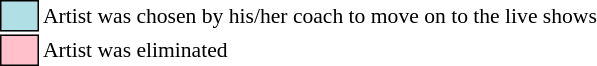<table class="toccolours" style="font-size: 90%; white-space: nowrap;">
<tr>
<td style="background:#B0E0E6; border:1px solid black;">      </td>
<td>Artist was chosen by his/her coach to move on to the live shows</td>
</tr>
<tr>
<td style="background:pink; border:1px solid black;">      </td>
<td>Artist was eliminated</td>
</tr>
</table>
